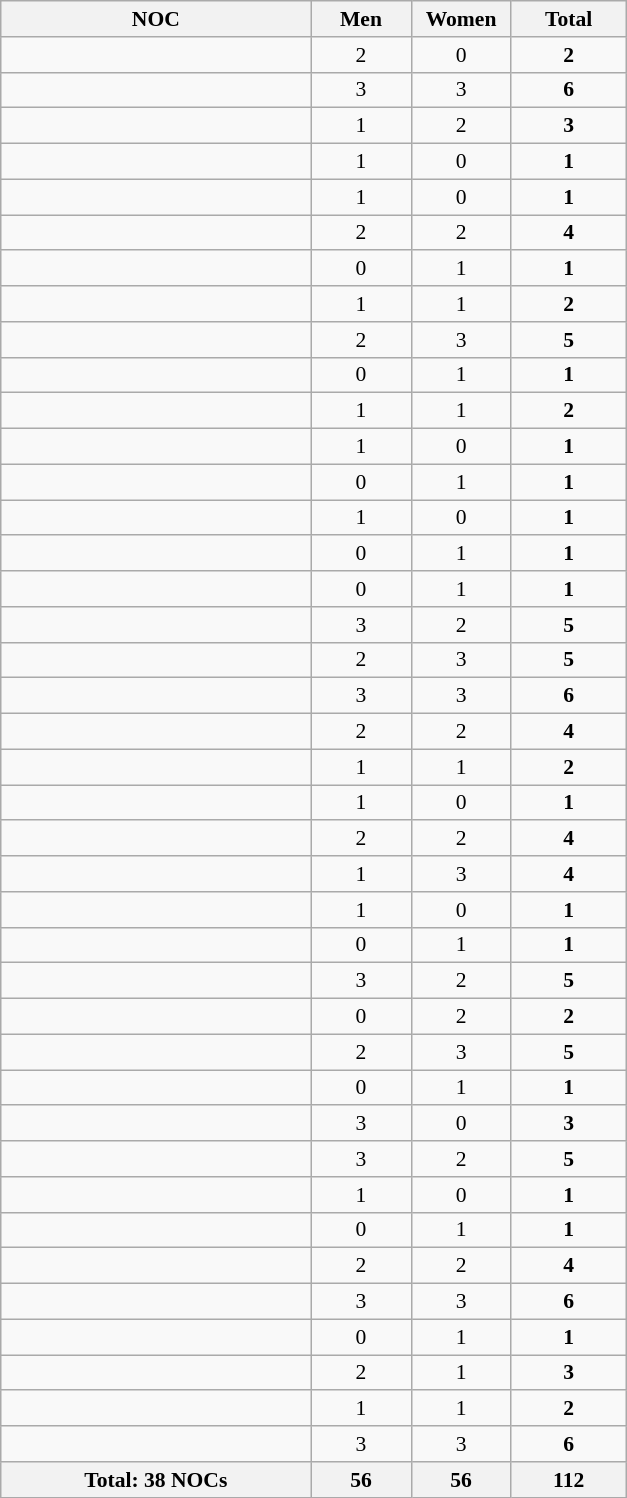<table class="wikitable" style="text-align:center; font-size:90%">
<tr>
<th width=200 align="left">NOC</th>
<th width=60>Men</th>
<th width=60>Women</th>
<th width=70>Total</th>
</tr>
<tr>
<td align=left></td>
<td>2</td>
<td>0</td>
<td><strong>2</strong></td>
</tr>
<tr>
<td align=left></td>
<td>3</td>
<td>3</td>
<td><strong>6</strong></td>
</tr>
<tr>
<td align=left></td>
<td>1</td>
<td>2</td>
<td><strong>3</strong></td>
</tr>
<tr>
<td align=left></td>
<td>1</td>
<td>0</td>
<td><strong>1</strong></td>
</tr>
<tr>
<td align=left></td>
<td>1</td>
<td>0</td>
<td><strong>1</strong></td>
</tr>
<tr>
<td align=left></td>
<td>2</td>
<td>2</td>
<td><strong>4</strong></td>
</tr>
<tr>
<td align=left></td>
<td>0</td>
<td>1</td>
<td><strong>1</strong></td>
</tr>
<tr>
<td align=left></td>
<td>1</td>
<td>1</td>
<td><strong>2</strong></td>
</tr>
<tr>
<td align=left></td>
<td>2</td>
<td>3</td>
<td><strong>5</strong></td>
</tr>
<tr>
<td align=left></td>
<td>0</td>
<td>1</td>
<td><strong>1</strong></td>
</tr>
<tr>
<td align=left></td>
<td>1</td>
<td>1</td>
<td><strong>2</strong></td>
</tr>
<tr>
<td align=left></td>
<td>1</td>
<td>0</td>
<td><strong>1</strong></td>
</tr>
<tr>
<td align=left></td>
<td>0</td>
<td>1</td>
<td><strong>1</strong></td>
</tr>
<tr>
<td align=left></td>
<td>1</td>
<td>0</td>
<td><strong>1</strong></td>
</tr>
<tr>
<td align=left></td>
<td>0</td>
<td>1</td>
<td><strong>1</strong></td>
</tr>
<tr>
<td align=left></td>
<td>0</td>
<td>1</td>
<td><strong>1</strong></td>
</tr>
<tr>
<td align=left></td>
<td>3</td>
<td>2</td>
<td><strong>5</strong></td>
</tr>
<tr>
<td align=left></td>
<td>2</td>
<td>3</td>
<td><strong>5</strong></td>
</tr>
<tr>
<td align=left></td>
<td>3</td>
<td>3</td>
<td><strong>6</strong></td>
</tr>
<tr>
<td align=left></td>
<td>2</td>
<td>2</td>
<td><strong>4</strong></td>
</tr>
<tr>
<td align=left></td>
<td>1</td>
<td>1</td>
<td><strong>2</strong></td>
</tr>
<tr>
<td align=left></td>
<td>1</td>
<td>0</td>
<td><strong>1</strong></td>
</tr>
<tr>
<td align=left></td>
<td>2</td>
<td>2</td>
<td><strong>4</strong></td>
</tr>
<tr>
<td align=left></td>
<td>1</td>
<td>3</td>
<td><strong>4</strong></td>
</tr>
<tr>
<td align=left></td>
<td>1</td>
<td>0</td>
<td><strong>1</strong></td>
</tr>
<tr>
<td align=left></td>
<td>0</td>
<td>1</td>
<td><strong>1</strong></td>
</tr>
<tr>
<td align=left></td>
<td>3</td>
<td>2</td>
<td><strong>5</strong></td>
</tr>
<tr>
<td align=left></td>
<td>0</td>
<td>2</td>
<td><strong>2</strong></td>
</tr>
<tr>
<td align=left></td>
<td>2</td>
<td>3</td>
<td><strong>5</strong></td>
</tr>
<tr>
<td align=left></td>
<td>0</td>
<td>1</td>
<td><strong>1</strong></td>
</tr>
<tr>
<td align=left></td>
<td>3</td>
<td>0</td>
<td><strong>3</strong></td>
</tr>
<tr>
<td align=left></td>
<td>3</td>
<td>2</td>
<td><strong>5</strong></td>
</tr>
<tr>
<td align=left></td>
<td>1</td>
<td>0</td>
<td><strong>1</strong></td>
</tr>
<tr>
<td align=left></td>
<td>0</td>
<td>1</td>
<td><strong>1</strong></td>
</tr>
<tr>
<td align=left></td>
<td>2</td>
<td>2</td>
<td><strong>4</strong></td>
</tr>
<tr>
<td align=left></td>
<td>3</td>
<td>3</td>
<td><strong>6</strong></td>
</tr>
<tr>
<td align=left></td>
<td>0</td>
<td>1</td>
<td><strong>1</strong></td>
</tr>
<tr>
<td align=left></td>
<td>2</td>
<td>1</td>
<td><strong>3</strong></td>
</tr>
<tr>
<td align=left></td>
<td>1</td>
<td>1</td>
<td><strong>2</strong></td>
</tr>
<tr>
<td align=left></td>
<td>3</td>
<td>3</td>
<td><strong>6</strong></td>
</tr>
<tr>
<th>Total: 38 NOCs</th>
<th>56</th>
<th>56</th>
<th>112</th>
</tr>
</table>
